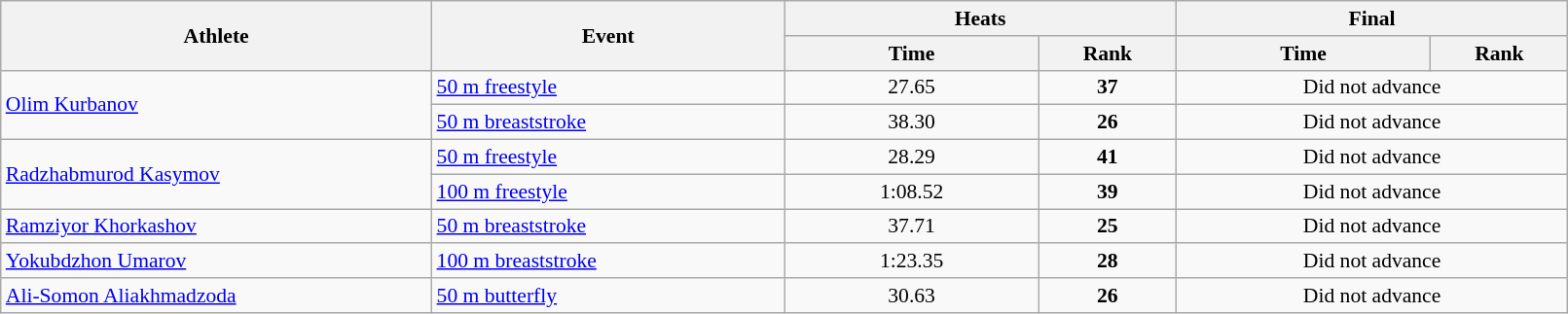<table class="wikitable" width="85%" style="text-align:center; font-size:90%">
<tr>
<th rowspan="2" width="22%">Athlete</th>
<th rowspan="2" width="18%">Event</th>
<th colspan="2" width="20%">Heats</th>
<th colspan="2" width="20%">Final</th>
</tr>
<tr>
<th width="13%">Time</th>
<th>Rank</th>
<th width="13%">Time</th>
<th>Rank</th>
</tr>
<tr>
<td rowspan="2" align="left"><a href='#'>Olim Kurbanov</a></td>
<td align="left"><a href='#'>50 m freestyle</a></td>
<td>27.65</td>
<td><strong>37</strong></td>
<td colspan=2>Did not advance</td>
</tr>
<tr>
<td align="left"><a href='#'>50 m breaststroke</a></td>
<td>38.30</td>
<td><strong>26</strong></td>
<td colspan=2>Did not advance</td>
</tr>
<tr>
<td rowspan="2" align="left"><a href='#'>Radzhabmurod Kasymov</a></td>
<td align="left"><a href='#'>50 m freestyle</a></td>
<td>28.29</td>
<td><strong>41</strong></td>
<td colspan=2>Did not advance</td>
</tr>
<tr>
<td align="left"><a href='#'>100 m freestyle</a></td>
<td>1:08.52</td>
<td><strong>39</strong></td>
<td colspan=2>Did not advance</td>
</tr>
<tr>
<td align="left"><a href='#'>Ramziyor Khorkashov</a></td>
<td align="left"><a href='#'>50 m breaststroke</a></td>
<td>37.71</td>
<td><strong>25</strong></td>
<td colspan=2>Did not advance</td>
</tr>
<tr>
<td align="left"><a href='#'>Yokubdzhon Umarov</a></td>
<td align="left"><a href='#'>100 m breaststroke</a></td>
<td>1:23.35</td>
<td><strong>28</strong></td>
<td colspan=2>Did not advance</td>
</tr>
<tr>
<td align="left"><a href='#'>Ali-Somon Aliakhmadzoda</a></td>
<td align="left"><a href='#'>50 m butterfly</a></td>
<td>30.63</td>
<td><strong>26</strong></td>
<td colspan=2>Did not advance</td>
</tr>
</table>
